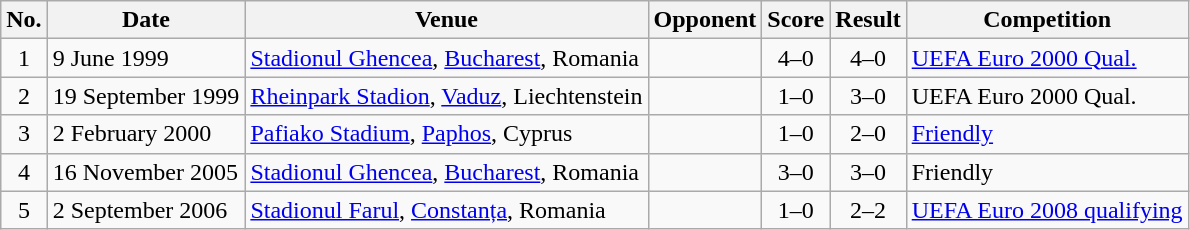<table class="wikitable sortable">
<tr>
<th scope="col">No.</th>
<th scope="col">Date</th>
<th scope="col">Venue</th>
<th scope="col">Opponent</th>
<th scope="col">Score</th>
<th scope="col">Result</th>
<th scope="col">Competition</th>
</tr>
<tr>
<td style="text-align:center">1</td>
<td>9 June 1999</td>
<td><a href='#'>Stadionul Ghencea</a>, <a href='#'>Bucharest</a>, Romania</td>
<td></td>
<td style="text-align:center">4–0</td>
<td style="text-align:center">4–0</td>
<td><a href='#'>UEFA Euro 2000 Qual.</a></td>
</tr>
<tr>
<td style="text-align:center">2</td>
<td>19 September 1999</td>
<td><a href='#'>Rheinpark Stadion</a>, <a href='#'>Vaduz</a>, Liechtenstein</td>
<td></td>
<td style="text-align:center">1–0</td>
<td style="text-align:center">3–0</td>
<td>UEFA Euro 2000 Qual.</td>
</tr>
<tr>
<td style="text-align:center">3</td>
<td>2 February 2000</td>
<td><a href='#'>Pafiako Stadium</a>, <a href='#'>Paphos</a>, Cyprus</td>
<td></td>
<td style="text-align:center">1–0</td>
<td style="text-align:center">2–0</td>
<td><a href='#'>Friendly</a></td>
</tr>
<tr>
<td style="text-align:center">4</td>
<td>16 November 2005</td>
<td><a href='#'>Stadionul Ghencea</a>, <a href='#'>Bucharest</a>, Romania</td>
<td></td>
<td style="text-align:center">3–0</td>
<td style="text-align:center">3–0</td>
<td>Friendly</td>
</tr>
<tr>
<td style="text-align:center">5</td>
<td>2 September 2006</td>
<td><a href='#'>Stadionul Farul</a>, <a href='#'>Constanța</a>, Romania</td>
<td></td>
<td style="text-align:center">1–0</td>
<td style="text-align:center">2–2</td>
<td><a href='#'>UEFA Euro 2008 qualifying</a></td>
</tr>
</table>
